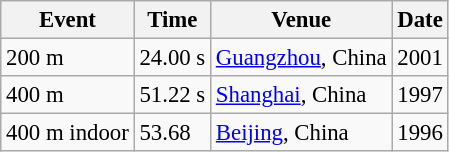<table class="wikitable" style="border-collapse: collapse; font-size: 95%;">
<tr>
<th scope=col>Event</th>
<th scope=col>Time</th>
<th scope=col>Venue</th>
<th scope=col>Date</th>
</tr>
<tr>
<td>200 m</td>
<td>24.00 s</td>
<td><a href='#'>Guangzhou</a>, China</td>
<td>2001</td>
</tr>
<tr>
<td>400 m</td>
<td>51.22 s</td>
<td><a href='#'>Shanghai</a>, China</td>
<td>1997</td>
</tr>
<tr>
<td>400 m indoor</td>
<td>53.68</td>
<td><a href='#'>Beijing</a>, China</td>
<td>1996</td>
</tr>
</table>
